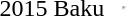<table>
<tr>
<td>2015 Baku<br></td>
<td></td>
<td></td>
<td><hr></td>
</tr>
</table>
